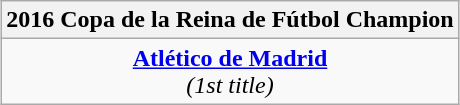<table class=wikitable style="text-align:center; margin:auto">
<tr>
<th>2016 Copa de la Reina de Fútbol Champion</th>
</tr>
<tr>
<td> <strong><a href='#'>Atlético de Madrid</a></strong> <br> <em>(1st title)</em></td>
</tr>
</table>
